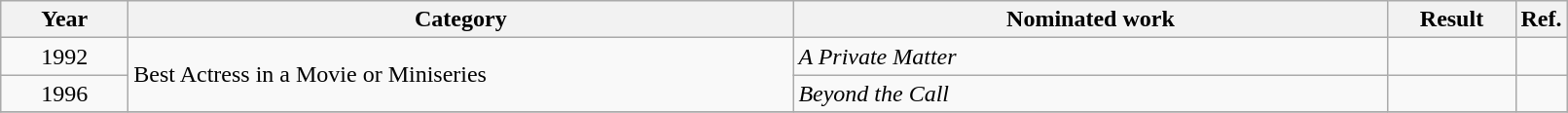<table class=wikitable>
<tr>
<th scope="col" style="width:5em;">Year</th>
<th scope="col" style="width:28em;">Category</th>
<th scope="col" style="width:25em;">Nominated work</th>
<th scope="col" style="width:5em;">Result</th>
<th>Ref.</th>
</tr>
<tr>
<td style="text-align:center;">1992</td>
<td rowspan=2>Best Actress in a Movie or Miniseries</td>
<td><em>A Private Matter</em></td>
<td></td>
<td></td>
</tr>
<tr>
<td style="text-align:center;">1996</td>
<td><em>Beyond the Call</em></td>
<td></td>
<td></td>
</tr>
<tr>
</tr>
</table>
